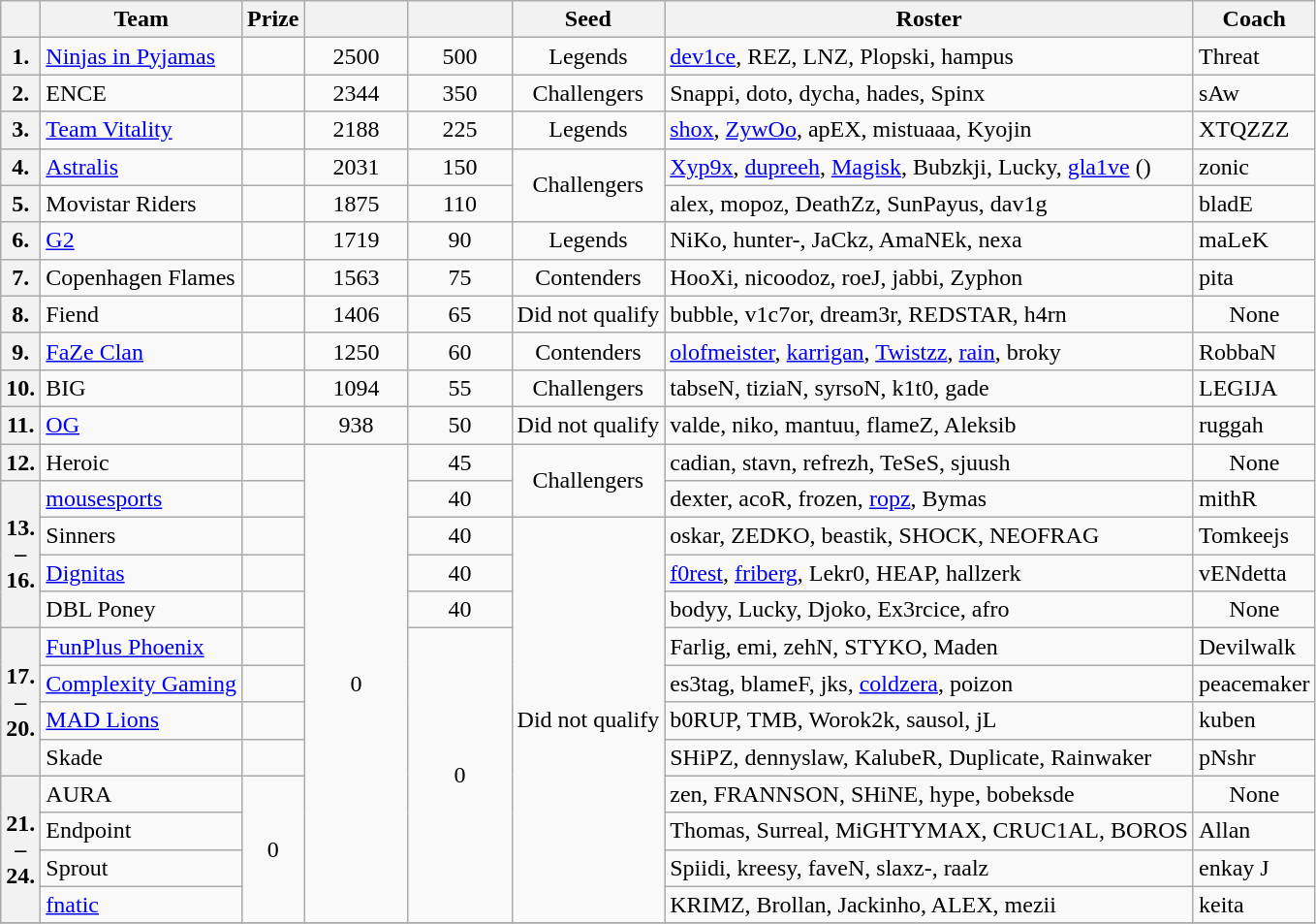<table class="wikitable plainrowheaders" style="text-align:center">
<tr>
<th scope="col"></th>
<th scope="col">Team</th>
<th scope="col">Prize</th>
<th scope="col" style="width:4em;"></th>
<th scope="col" style="width:4em;"></th>
<th scope="col">Seed</th>
<th scope="col">Roster</th>
<th scope="col">Coach</th>
</tr>
<tr>
<th scope="row">1.</th>
<td style="text-align: left;"><a href='#'>Ninjas in Pyjamas</a></td>
<td></td>
<td>2500</td>
<td>500</td>
<td>Legends</td>
<td style="text-align: left;"><a href='#'>dev1ce</a>, REZ, LNZ, Plopski, hampus</td>
<td style="text-align: left;">Threat</td>
</tr>
<tr>
<th scope="row";>2.</th>
<td style="text-align: left;">ENCE</td>
<td></td>
<td>2344</td>
<td>350</td>
<td>Challengers</td>
<td style="text-align: left;">Snappi, doto, dycha, hades, Spinx</td>
<td style="text-align: left;">sAw</td>
</tr>
<tr>
<th scope="row">3.</th>
<td style="text-align: left;"><a href='#'>Team Vitality</a></td>
<td></td>
<td>2188</td>
<td>225</td>
<td>Legends</td>
<td style="text-align: left;"><a href='#'>shox</a>, <a href='#'>ZywOo</a>, apEX, mistuaaa, Kyojin</td>
<td style="text-align: left;">XTQZZZ</td>
</tr>
<tr>
<th scope="row">4.</th>
<td style="text-align: left;"><a href='#'>Astralis</a></td>
<td></td>
<td>2031</td>
<td>150</td>
<td rowspan="2">Challengers</td>
<td style="text-align: left;"><a href='#'>Xyp9x</a>, <a href='#'>dupreeh</a>, <a href='#'>Magisk</a>, Bubzkji, Lucky, <a href='#'>gla1ve</a> ()</td>
<td style="text-align: left;">zonic</td>
</tr>
<tr>
<th scope="row">5.</th>
<td style="text-align: left;">Movistar Riders</td>
<td></td>
<td>1875</td>
<td>110</td>
<td style="text-align: left;">alex, mopoz, DeathZz, SunPayus, dav1g</td>
<td style="text-align: left;">bladE</td>
</tr>
<tr>
<th scope="row">6.</th>
<td style="text-align: left;"><a href='#'>G2</a></td>
<td></td>
<td>1719</td>
<td>90</td>
<td>Legends</td>
<td style="text-align: left;">NiKo, hunter-, JaCkz, AmaNEk, nexa</td>
<td style="text-align: left;">maLeK</td>
</tr>
<tr>
<th scope="row">7.</th>
<td style="text-align: left;">Copenhagen Flames</td>
<td></td>
<td>1563</td>
<td>75</td>
<td>Contenders</td>
<td style="text-align: left;">HooXi, nicoodoz, roeJ, jabbi, Zyphon</td>
<td style="text-align: left;">pita</td>
</tr>
<tr>
<th scope="row">8.</th>
<td style="text-align: left;">Fiend</td>
<td></td>
<td>1406</td>
<td>65</td>
<td>Did not qualify</td>
<td style="text-align: left;">bubble, v1c7or, dream3r, REDSTAR, h4rn</td>
<td style="text-align: center;">None</td>
</tr>
<tr>
<th scope="row">9.</th>
<td style="text-align: left;"><a href='#'>FaZe Clan</a></td>
<td></td>
<td>1250</td>
<td>60</td>
<td>Contenders</td>
<td style="text-align: left;"><a href='#'>olofmeister</a>, <a href='#'>karrigan</a>, <a href='#'>Twistzz</a>, <a href='#'>rain</a>, broky</td>
<td style="text-align: left;">RobbaN</td>
</tr>
<tr>
<th scope="row">10.</th>
<td style="text-align: left;">BIG</td>
<td></td>
<td>1094</td>
<td>55</td>
<td>Challengers</td>
<td style="text-align: left;">tabseN, tiziaN, syrsoN, k1t0, gade</td>
<td style="text-align: left;">LEGIJA</td>
</tr>
<tr>
<th scope="row">11.</th>
<td style="text-align: left;"><a href='#'>OG</a></td>
<td></td>
<td>938</td>
<td>50</td>
<td>Did not qualify</td>
<td style="text-align: left;">valde, niko, mantuu, flameZ, Aleksib</td>
<td style="text-align: left;">ruggah</td>
</tr>
<tr>
<th scope="row">12.</th>
<td style="text-align: left;">Heroic</td>
<td></td>
<td rowspan="13">0</td>
<td>45</td>
<td rowspan="2">Challengers</td>
<td style="text-align: left;">cadian, stavn, refrezh, TeSeS, sjuush</td>
<td style="text-align: center;">None</td>
</tr>
<tr>
<th scope="row" rowspan="4">13.<br>–<br>16.</th>
<td style="text-align: left;"><a href='#'>mousesports</a></td>
<td></td>
<td>40</td>
<td style="text-align: left;">dexter, acoR, frozen, <a href='#'>ropz</a>, Bymas</td>
<td style="text-align: left;">mithR</td>
</tr>
<tr>
<td style="text-align: left;">Sinners</td>
<td></td>
<td>40</td>
<td rowspan="11">Did not qualify</td>
<td style="text-align: left;">oskar, ZEDKO, beastik, SHOCK, NEOFRAG</td>
<td style="text-align: left;">Tomkeejs</td>
</tr>
<tr>
<td style="text-align: left;"><a href='#'>Dignitas</a></td>
<td></td>
<td>40</td>
<td style="text-align: left;"><a href='#'>f0rest</a>, <a href='#'>friberg</a>, Lekr0, HEAP, hallzerk</td>
<td style="text-align: left;">vENdetta</td>
</tr>
<tr>
<td style="text-align: left;">DBL Poney</td>
<td></td>
<td>40</td>
<td style="text-align: left;">bodyy, Lucky, Djoko, Ex3rcice, afro</td>
<td style="text-align: center;">None</td>
</tr>
<tr>
<th scope="row" rowspan="4">17.<br>–<br>20.</th>
<td style="text-align: left;"><a href='#'>FunPlus Phoenix</a></td>
<td></td>
<td rowspan="8">0</td>
<td style="text-align: left;">Farlig, emi, zehN, STYKO, Maden</td>
<td style="text-align: left;">Devilwalk</td>
</tr>
<tr>
<td style="text-align: left;"><a href='#'>Complexity Gaming</a></td>
<td></td>
<td style="text-align: left;">es3tag, blameF, jks, <a href='#'>coldzera</a>, poizon</td>
<td style="text-align: left;">peacemaker</td>
</tr>
<tr>
<td style="text-align: left;"><a href='#'>MAD Lions</a></td>
<td></td>
<td style="text-align: left;">b0RUP, TMB, Worok2k, sausol, jL</td>
<td style="text-align: left;">kuben</td>
</tr>
<tr>
<td style="text-align: left;">Skade</td>
<td></td>
<td style="text-align: left;">SHiPZ, dennyslaw, KalubeR, Duplicate, Rainwaker</td>
<td style="text-align: left;">pNshr</td>
</tr>
<tr>
<th scope="row" rowspan="4">21.<br>–<br>24.</th>
<td style="text-align: left;">AURA</td>
<td rowspan="4">0</td>
<td style="text-align: left;">zen, FRANNSON, SHiNE, hype, bobeksde</td>
<td style="text-align: center;">None</td>
</tr>
<tr>
<td style="text-align: left;">Endpoint</td>
<td style="text-align: left;">Thomas, Surreal, MiGHTYMAX, CRUC1AL, BOROS</td>
<td style="text-align: left;">Allan</td>
</tr>
<tr>
<td style="text-align: left;">Sprout</td>
<td style="text-align: left;">Spiidi, kreesy, faveN, slaxz-, raalz</td>
<td style="text-align: left;">enkay J</td>
</tr>
<tr>
<td style="text-align: left;"><a href='#'>fnatic</a></td>
<td style="text-align: left;">KRIMZ, Brollan, Jackinho, ALEX, mezii</td>
<td style="text-align: left;">keita</td>
</tr>
<tr>
</tr>
</table>
